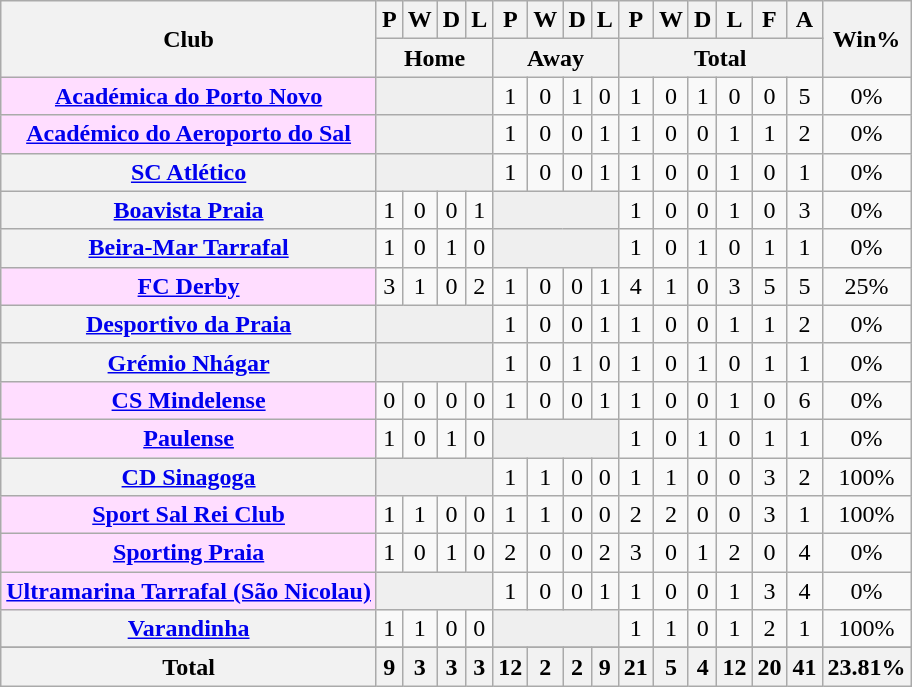<table class="wikitable plainrowheaders sortable" style="text-align:center">
<tr>
<th scope="col" rowspan="2">Club</th>
<th scope="col">P</th>
<th scope="col">W</th>
<th scope="col">D</th>
<th scope="col">L</th>
<th scope="col">P</th>
<th scope="col">W</th>
<th scope="col">D</th>
<th scope="col">L</th>
<th scope="col">P</th>
<th scope="col">W</th>
<th scope="col">D</th>
<th scope="col">L</th>
<th scope="col">F</th>
<th scope="col">A</th>
<th rowspan="2" scope="col">Win%</th>
</tr>
<tr class="unsortable">
<th colspan="4">Home</th>
<th colspan="4">Away</th>
<th colspan="6">Total</th>
</tr>
<tr>
<th scope="row" style="background:#FFDDFF"><a href='#'>Académica do Porto Novo</a></th>
<td colspan=4 bgcolor=EFEFEF></td>
<td>1</td>
<td>0</td>
<td>1</td>
<td>0</td>
<td>1</td>
<td>0</td>
<td>1</td>
<td>0</td>
<td>0</td>
<td>5</td>
<td>0%</td>
</tr>
<tr>
<th scope="row" style="background:#FFDDFF"><a href='#'>Académico do Aeroporto do Sal</a></th>
<td colspan=4 bgcolor=EFEFEF></td>
<td>1</td>
<td>0</td>
<td>0</td>
<td>1</td>
<td>1</td>
<td>0</td>
<td>0</td>
<td>1</td>
<td>1</td>
<td>2</td>
<td>0%</td>
</tr>
<tr>
<th scope="row"><a href='#'>SC Atlético</a></th>
<td colspan=4 bgcolor=EFEFEF></td>
<td>1</td>
<td>0</td>
<td>0</td>
<td>1</td>
<td>1</td>
<td>0</td>
<td>0</td>
<td>1</td>
<td>0</td>
<td>1</td>
<td>0%</td>
</tr>
<tr>
<th scope="row"><a href='#'>Boavista Praia</a></th>
<td>1</td>
<td>0</td>
<td>0</td>
<td>1</td>
<td colspan=4 bgcolor=EFEFEF></td>
<td>1</td>
<td>0</td>
<td>0</td>
<td>1</td>
<td>0</td>
<td>3</td>
<td>0%</td>
</tr>
<tr>
<th scope="row"><a href='#'>Beira-Mar Tarrafal</a></th>
<td>1</td>
<td>0</td>
<td>1</td>
<td>0</td>
<td colspan=4 bgcolor=EFEFEF></td>
<td>1</td>
<td>0</td>
<td>1</td>
<td>0</td>
<td>1</td>
<td>1</td>
<td>0%</td>
</tr>
<tr>
<th scope="row" style="background:#FFDDFF"><a href='#'>FC Derby</a></th>
<td>3</td>
<td>1</td>
<td>0</td>
<td>2</td>
<td>1</td>
<td>0</td>
<td>0</td>
<td>1</td>
<td>4</td>
<td>1</td>
<td>0</td>
<td>3</td>
<td>5</td>
<td>5</td>
<td>25%</td>
</tr>
<tr>
<th scope="row"><a href='#'>Desportivo da Praia</a></th>
<td colspan=4 bgcolor=EFEFEF></td>
<td>1</td>
<td>0</td>
<td>0</td>
<td>1</td>
<td>1</td>
<td>0</td>
<td>0</td>
<td>1</td>
<td>1</td>
<td>2</td>
<td>0%</td>
</tr>
<tr>
<th scope="row"><a href='#'>Grémio Nhágar</a></th>
<td colspan=4 bgcolor=EFEFEF></td>
<td>1</td>
<td>0</td>
<td>1</td>
<td>0</td>
<td>1</td>
<td>0</td>
<td>1</td>
<td>0</td>
<td>1</td>
<td>1</td>
<td>0%</td>
</tr>
<tr>
<th scope="row" style="background:#FFDDFF"><a href='#'>CS Mindelense</a></th>
<td>0</td>
<td>0</td>
<td>0</td>
<td>0</td>
<td>1</td>
<td>0</td>
<td>0</td>
<td>1</td>
<td>1</td>
<td>0</td>
<td>0</td>
<td>1</td>
<td>0</td>
<td>6</td>
<td>0%</td>
</tr>
<tr>
<th scope="row" style="background:#FFDDFF"><a href='#'>Paulense</a></th>
<td>1</td>
<td>0</td>
<td>1</td>
<td>0</td>
<td colspan=4 bgcolor=EFEFEF></td>
<td>1</td>
<td>0</td>
<td>1</td>
<td>0</td>
<td>1</td>
<td>1</td>
<td>0%</td>
</tr>
<tr>
<th scope="row"><a href='#'>CD Sinagoga</a></th>
<td colspan=4 bgcolor=EFEFEF></td>
<td>1</td>
<td>1</td>
<td>0</td>
<td>0</td>
<td>1</td>
<td>1</td>
<td>0</td>
<td>0</td>
<td>3</td>
<td>2</td>
<td>100%</td>
</tr>
<tr>
<th scope="row" style="background:#FFDDFF"><a href='#'>Sport Sal Rei Club</a></th>
<td>1</td>
<td>1</td>
<td>0</td>
<td>0</td>
<td>1</td>
<td>1</td>
<td>0</td>
<td>0</td>
<td>2</td>
<td>2</td>
<td>0</td>
<td>0</td>
<td>3</td>
<td>1</td>
<td>100%</td>
</tr>
<tr>
<th scope="row" style="background:#FFDDFF"><a href='#'>Sporting Praia</a></th>
<td>1</td>
<td>0</td>
<td>1</td>
<td>0</td>
<td>2</td>
<td>0</td>
<td>0</td>
<td>2</td>
<td>3</td>
<td>0</td>
<td>1</td>
<td>2</td>
<td>0</td>
<td>4</td>
<td>0%</td>
</tr>
<tr>
<th scope="row" style="background:#FFDDFF"><a href='#'>Ultramarina Tarrafal (São Nicolau)</a></th>
<td colspan=4 bgcolor=EFEFEF></td>
<td>1</td>
<td>0</td>
<td>0</td>
<td>1</td>
<td>1</td>
<td>0</td>
<td>0</td>
<td>1</td>
<td>3</td>
<td>4</td>
<td>0%</td>
</tr>
<tr>
<th scope="row"><a href='#'>Varandinha</a></th>
<td>1</td>
<td>1</td>
<td>0</td>
<td>0</td>
<td colspan=4 bgcolor=EFEFEF></td>
<td>1</td>
<td>1</td>
<td>0</td>
<td>1</td>
<td>2</td>
<td>1</td>
<td>100%</td>
</tr>
<tr>
</tr>
<tr class="sortbottom">
</tr>
<tr>
<th>Total</th>
<th>9</th>
<th>3</th>
<th>3</th>
<th>3</th>
<th>12</th>
<th>2</th>
<th>2</th>
<th>9</th>
<th>21</th>
<th>5</th>
<th>4</th>
<th>12</th>
<th>20</th>
<th>41</th>
<th>23.81%</th>
</tr>
</table>
